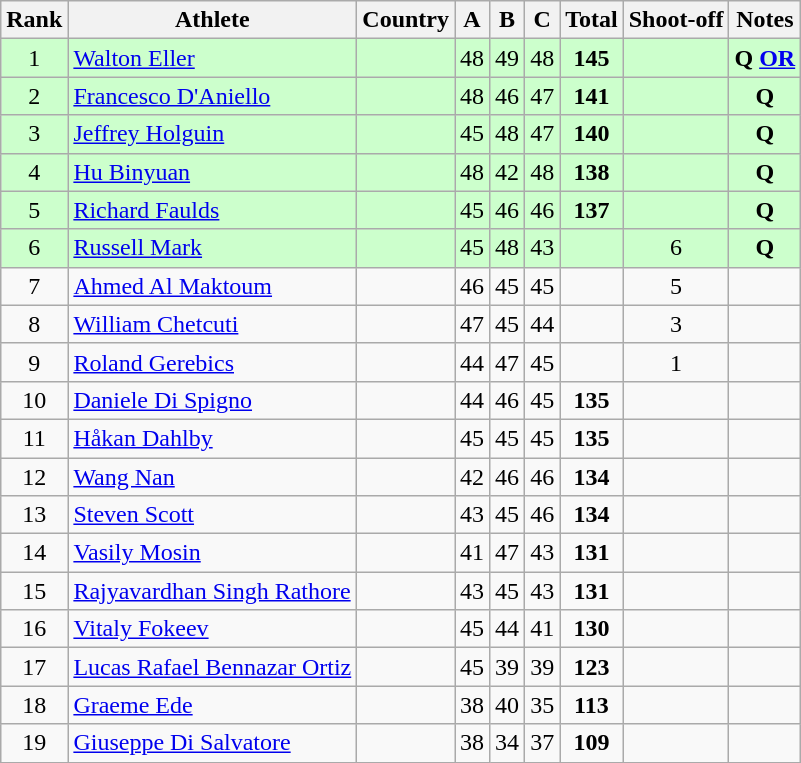<table class="wikitable sortable" style="text-align:center">
<tr>
<th>Rank</th>
<th>Athlete</th>
<th>Country</th>
<th>A</th>
<th>B</th>
<th>C</th>
<th>Total</th>
<th class="unsortable">Shoot-off</th>
<th class="unsortable">Notes</th>
</tr>
<tr bgcolor=#ccffcc>
<td>1</td>
<td align="left"><a href='#'>Walton Eller</a></td>
<td align="left"></td>
<td>48</td>
<td>49</td>
<td>48</td>
<td><strong>145</strong></td>
<td></td>
<td><strong>Q</strong> <strong><a href='#'>OR</a></strong></td>
</tr>
<tr bgcolor=#ccffcc>
<td>2</td>
<td align="left"><a href='#'>Francesco D'Aniello</a></td>
<td align="left"></td>
<td>48</td>
<td>46</td>
<td>47</td>
<td><strong>141</strong></td>
<td></td>
<td><strong>Q</strong></td>
</tr>
<tr bgcolor=#ccffcc>
<td>3</td>
<td align="left"><a href='#'>Jeffrey Holguin</a></td>
<td align="left"></td>
<td>45</td>
<td>48</td>
<td>47</td>
<td><strong>140</strong></td>
<td></td>
<td><strong>Q</strong></td>
</tr>
<tr bgcolor=#ccffcc>
<td>4</td>
<td align="left"><a href='#'>Hu Binyuan</a></td>
<td align="left"></td>
<td>48</td>
<td>42</td>
<td>48</td>
<td><strong>138</strong></td>
<td></td>
<td><strong>Q</strong></td>
</tr>
<tr bgcolor=#ccffcc>
<td>5</td>
<td align="left"><a href='#'>Richard Faulds</a></td>
<td align="left"></td>
<td>45</td>
<td>46</td>
<td>46</td>
<td><strong>137</strong></td>
<td></td>
<td><strong>Q</strong></td>
</tr>
<tr bgcolor=#ccffcc>
<td>6</td>
<td align="left"><a href='#'>Russell Mark</a></td>
<td align="left"></td>
<td>45</td>
<td>48</td>
<td>43</td>
<td></td>
<td>6</td>
<td><strong>Q</strong></td>
</tr>
<tr>
<td>7</td>
<td align="left"><a href='#'>Ahmed Al Maktoum</a></td>
<td align="left"></td>
<td>46</td>
<td>45</td>
<td>45</td>
<td></td>
<td>5</td>
<td></td>
</tr>
<tr>
<td>8</td>
<td align="left"><a href='#'>William Chetcuti</a></td>
<td align="left"></td>
<td>47</td>
<td>45</td>
<td>44</td>
<td></td>
<td>3</td>
<td></td>
</tr>
<tr>
<td>9</td>
<td align="left"><a href='#'>Roland Gerebics</a></td>
<td align="left"></td>
<td>44</td>
<td>47</td>
<td>45</td>
<td></td>
<td>1</td>
<td></td>
</tr>
<tr>
<td>10</td>
<td align="left"><a href='#'>Daniele Di Spigno</a></td>
<td align="left"></td>
<td>44</td>
<td>46</td>
<td>45</td>
<td><strong>135</strong></td>
<td></td>
<td></td>
</tr>
<tr>
<td>11</td>
<td align="left"><a href='#'>Håkan Dahlby</a></td>
<td align="left"></td>
<td>45</td>
<td>45</td>
<td>45</td>
<td><strong>135</strong></td>
<td></td>
<td></td>
</tr>
<tr>
<td>12</td>
<td align="left"><a href='#'>Wang Nan</a></td>
<td align="left"></td>
<td>42</td>
<td>46</td>
<td>46</td>
<td><strong>134</strong></td>
<td></td>
<td></td>
</tr>
<tr>
<td>13</td>
<td align="left"><a href='#'>Steven Scott</a></td>
<td align="left"></td>
<td>43</td>
<td>45</td>
<td>46</td>
<td><strong>134</strong></td>
<td></td>
<td></td>
</tr>
<tr>
<td>14</td>
<td align="left"><a href='#'>Vasily Mosin</a></td>
<td align="left"></td>
<td>41</td>
<td>47</td>
<td>43</td>
<td><strong>131</strong></td>
<td></td>
<td></td>
</tr>
<tr>
<td>15</td>
<td align="left"><a href='#'>Rajyavardhan Singh Rathore</a></td>
<td align="left"></td>
<td>43</td>
<td>45</td>
<td>43</td>
<td><strong>131</strong></td>
<td></td>
<td></td>
</tr>
<tr>
<td>16</td>
<td align="left"><a href='#'>Vitaly Fokeev</a></td>
<td align="left"></td>
<td>45</td>
<td>44</td>
<td>41</td>
<td><strong>130</strong></td>
<td></td>
<td></td>
</tr>
<tr>
<td>17</td>
<td align="left"><a href='#'>Lucas Rafael Bennazar Ortiz</a></td>
<td align="left"></td>
<td>45</td>
<td>39</td>
<td>39</td>
<td><strong>123</strong></td>
<td></td>
<td></td>
</tr>
<tr>
<td>18</td>
<td align="left"><a href='#'>Graeme Ede</a></td>
<td align="left"></td>
<td>38</td>
<td>40</td>
<td>35</td>
<td><strong>113</strong></td>
<td></td>
<td></td>
</tr>
<tr>
<td>19</td>
<td align="left"><a href='#'>Giuseppe Di Salvatore</a></td>
<td align="left"></td>
<td>38</td>
<td>34</td>
<td>37</td>
<td><strong>109</strong></td>
<td></td>
<td></td>
</tr>
</table>
